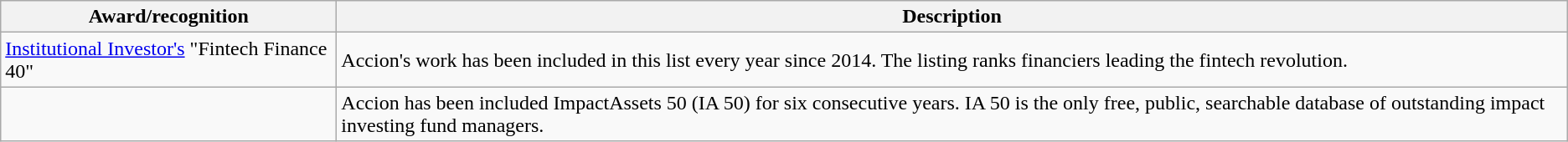<table class="wikitable">
<tr>
<th>Award/recognition</th>
<th>Description</th>
</tr>
<tr>
<td><a href='#'>Institutional Investor's</a> "Fintech Finance 40"</td>
<td>Accion's work has been included in this list every year since 2014. The listing ranks financiers leading the fintech revolution.</td>
</tr>
<tr>
<td></td>
<td>Accion has been included ImpactAssets 50 (IA 50) for six consecutive years. IA 50 is the only free, public, searchable database of outstanding impact investing fund managers.</td>
</tr>
</table>
